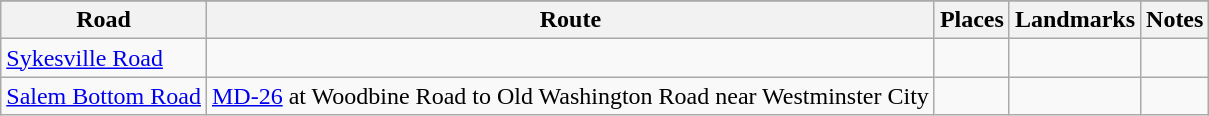<table class="wikitable">
<tr style="background-color:#DDDDDD;text-align:center;">
</tr>
<tr>
<th>Road</th>
<th>Route</th>
<th>Places</th>
<th>Landmarks</th>
<th>Notes</th>
</tr>
<tr>
<td><a href='#'>Sykesville Road</a></td>
<td></td>
<td></td>
<td></td>
<td></td>
</tr>
<tr>
<td><a href='#'>Salem Bottom Road</a></td>
<td><a href='#'>MD-26</a> at Woodbine Road to Old Washington Road near Westminster City</td>
<td></td>
<td></td>
<td></td>
</tr>
</table>
